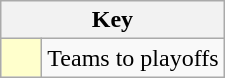<table class="wikitable" style="text-align: center;">
<tr>
<th colspan=2>Key</th>
</tr>
<tr>
<td style="background:#ffc; width:20px;"></td>
<td align=left>Teams to playoffs</td>
</tr>
</table>
